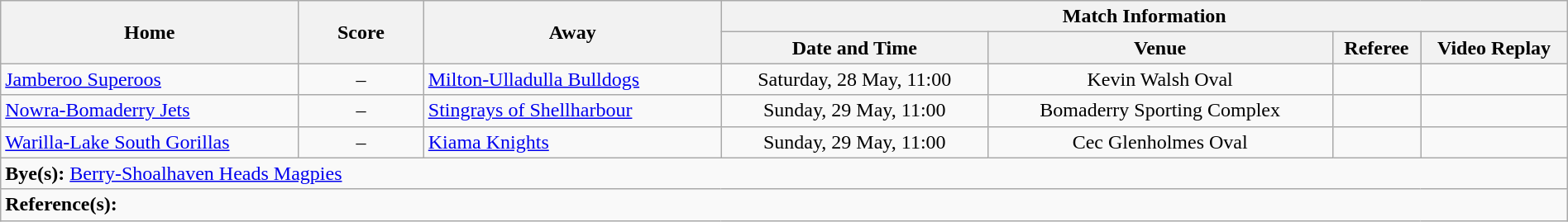<table class="wikitable" width="100% text-align:center;">
<tr>
<th rowspan="2" width="19%">Home</th>
<th rowspan="2" width="8%">Score</th>
<th rowspan="2" width="19%">Away</th>
<th colspan="4">Match Information</th>
</tr>
<tr bgcolor="#CCCCCC">
<th width="17%">Date and Time</th>
<th width="22%">Venue</th>
<th>Referee</th>
<th>Video Replay</th>
</tr>
<tr>
<td> <a href='#'>Jamberoo Superoos</a></td>
<td style="text-align:center;">–</td>
<td> <a href='#'>Milton-Ulladulla Bulldogs</a></td>
<td style="text-align:center;">Saturday, 28 May, 11:00</td>
<td style="text-align:center;">Kevin Walsh Oval</td>
<td style="text-align:center;"></td>
<td style="text-align:center;"></td>
</tr>
<tr>
<td> <a href='#'>Nowra-Bomaderry Jets</a></td>
<td style="text-align:center;">–</td>
<td> <a href='#'>Stingrays of Shellharbour</a></td>
<td style="text-align:center;">Sunday, 29 May, 11:00</td>
<td style="text-align:center;">Bomaderry Sporting Complex</td>
<td style="text-align:center;"></td>
<td style="text-align:center;"></td>
</tr>
<tr>
<td> <a href='#'>Warilla-Lake South Gorillas</a></td>
<td style="text-align:center;">–</td>
<td> <a href='#'>Kiama Knights</a></td>
<td style="text-align:center;">Sunday, 29 May, 11:00</td>
<td style="text-align:center;">Cec Glenholmes Oval</td>
<td style="text-align:center;"></td>
<td style="text-align:center;"></td>
</tr>
<tr>
<td colspan="7"><strong>Bye(s):</strong>  <a href='#'>Berry-Shoalhaven Heads Magpies</a></td>
</tr>
<tr>
<td colspan="7"><strong>Reference(s):</strong></td>
</tr>
</table>
